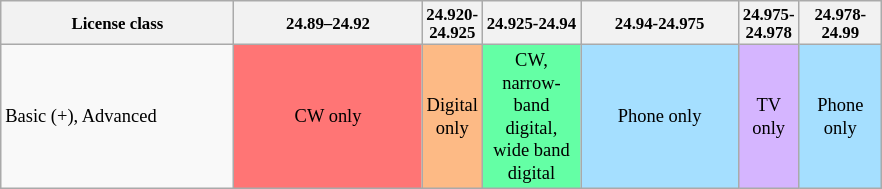<table class="wikitable" style="font-size:70%">
<tr>
<th style="width: 150px;">License class</th>
<th style="width: 120px;">24.89–24.92</th>
<th style="width:  20px;">24.920-24.925</th>
<th style="width:  60px;">24.925-24.94</th>
<th style="width: 100px;">24.94-24.975</th>
<th style="width:  20px;">24.975-24.978</th>
<th style="width:  50px;">24.978-24.99</th>
</tr>
<tr style="font-size:110%">
<td>Basic (+), Advanced</td>
<td style="background-color: #FF7575; text-align:center;">CW only</td>
<td style="background-color: #FDBA85; text-align:center;">Digital only</td>
<td style="background-color: #64FFA5; text-align:center;">CW, narrow-band digital, wide band digital</td>
<td style="background-color: #A5DFFF; text-align:center;">Phone only</td>
<td style="background-color: #D5B5FF; text-align:center;">TV only</td>
<td style="background-color: #A5DFFF; text-align:center;">Phone only</td>
</tr>
</table>
